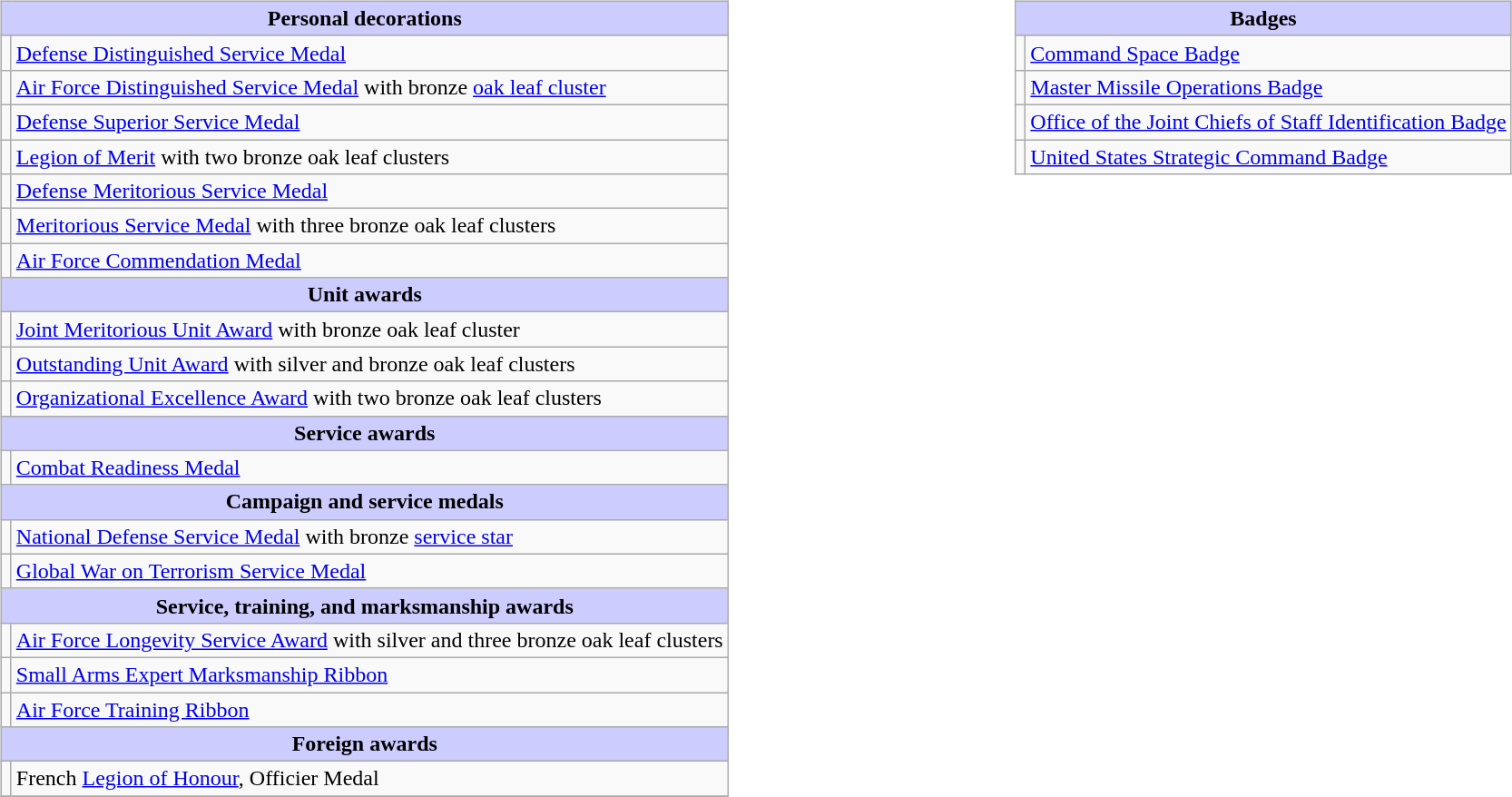<table style="width:100%;">
<tr>
<td valign="top"><br><table class="wikitable">
<tr style="background:#ccf; text-align:center;">
<td colspan=2><strong>Personal decorations</strong></td>
</tr>
<tr>
<td></td>
<td><a href='#'>Defense Distinguished Service Medal</a></td>
</tr>
<tr>
<td></td>
<td><a href='#'>Air Force Distinguished Service Medal</a> with bronze <a href='#'>oak leaf cluster</a></td>
</tr>
<tr>
<td></td>
<td><a href='#'>Defense Superior Service Medal</a></td>
</tr>
<tr>
<td></td>
<td><a href='#'>Legion of Merit</a> with two bronze oak leaf clusters</td>
</tr>
<tr>
<td></td>
<td><a href='#'>Defense Meritorious Service Medal</a></td>
</tr>
<tr>
<td></td>
<td><a href='#'>Meritorious Service Medal</a> with three bronze oak leaf clusters</td>
</tr>
<tr>
<td></td>
<td><a href='#'>Air Force Commendation Medal</a></td>
</tr>
<tr style="background:#ccf; text-align:center;">
<td colspan=2><strong>Unit awards</strong></td>
</tr>
<tr>
<td></td>
<td><a href='#'>Joint Meritorious Unit Award</a> with bronze oak leaf cluster</td>
</tr>
<tr>
<td></td>
<td><a href='#'>Outstanding Unit Award</a> with silver and bronze oak leaf clusters</td>
</tr>
<tr>
<td></td>
<td><a href='#'>Organizational Excellence Award</a> with two bronze oak leaf clusters</td>
</tr>
<tr style="background:#ccf; text-align:center;">
<td colspan=2><strong>Service awards</strong></td>
</tr>
<tr>
<td></td>
<td><a href='#'>Combat Readiness Medal</a></td>
</tr>
<tr style="background:#ccf; text-align:center;">
<td colspan=2><strong>Campaign and service medals</strong></td>
</tr>
<tr>
<td></td>
<td><a href='#'>National Defense Service Medal</a> with bronze <a href='#'>service star</a></td>
</tr>
<tr>
<td></td>
<td><a href='#'>Global War on Terrorism Service Medal</a></td>
</tr>
<tr style="background:#ccf; text-align:center;">
<td colspan=2><strong>Service, training, and marksmanship awards</strong></td>
</tr>
<tr>
<td></td>
<td><a href='#'>Air Force Longevity Service Award</a> with silver and three bronze oak leaf clusters</td>
</tr>
<tr>
<td></td>
<td><a href='#'>Small Arms Expert Marksmanship Ribbon</a></td>
</tr>
<tr>
<td></td>
<td><a href='#'>Air Force Training Ribbon</a></td>
</tr>
<tr style="background:#ccf; text-align:center;">
<td colspan=2><strong>Foreign awards</strong></td>
</tr>
<tr>
<td></td>
<td>French <a href='#'>Legion of Honour</a>, Officier Medal</td>
</tr>
<tr>
</tr>
</table>
</td>
<td valign="top"><br><table class="wikitable">
<tr style="background:#ccf; text-align:center;">
<td colspan=2><strong>Badges</strong></td>
</tr>
<tr>
<td></td>
<td><a href='#'>Command Space Badge</a></td>
</tr>
<tr>
<td></td>
<td><a href='#'>Master Missile Operations Badge</a></td>
</tr>
<tr>
<td></td>
<td><a href='#'>Office of the Joint Chiefs of Staff Identification Badge</a></td>
</tr>
<tr>
<td></td>
<td><a href='#'>United States Strategic Command Badge</a></td>
</tr>
</table>
</td>
</tr>
</table>
